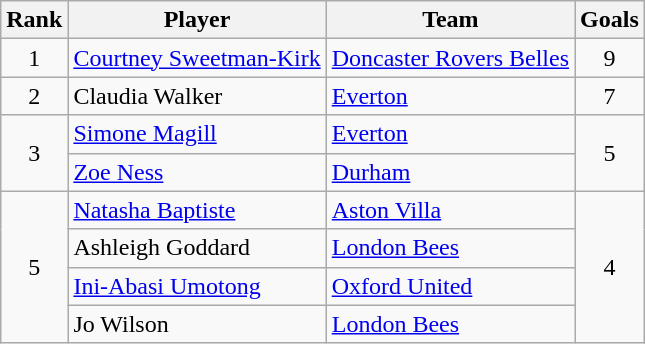<table class="wikitable" style="text-align:center">
<tr>
<th>Rank</th>
<th>Player</th>
<th>Team</th>
<th>Goals</th>
</tr>
<tr>
<td>1</td>
<td align="left"> <a href='#'>Courtney Sweetman-Kirk</a></td>
<td align="left"><a href='#'>Doncaster Rovers Belles</a></td>
<td>9</td>
</tr>
<tr>
<td>2</td>
<td align="left"> Claudia Walker</td>
<td align="left"><a href='#'>Everton</a></td>
<td>7</td>
</tr>
<tr>
<td rowspan=2>3</td>
<td align="left"> <a href='#'>Simone Magill</a></td>
<td align="left"><a href='#'>Everton</a></td>
<td rowspan=2>5</td>
</tr>
<tr>
<td align="left"> <a href='#'>Zoe Ness</a></td>
<td align="left"><a href='#'>Durham</a></td>
</tr>
<tr>
<td rowspan=4>5</td>
<td align="left"> <a href='#'>Natasha Baptiste</a></td>
<td align="left"><a href='#'>Aston Villa</a></td>
<td rowspan=4>4</td>
</tr>
<tr>
<td align="left"> Ashleigh Goddard</td>
<td align="left"><a href='#'>London Bees</a></td>
</tr>
<tr>
<td align="left"> <a href='#'>Ini-Abasi Umotong</a></td>
<td align="left"><a href='#'>Oxford United</a></td>
</tr>
<tr>
<td align="left"> Jo Wilson</td>
<td align="left"><a href='#'>London Bees</a></td>
</tr>
</table>
